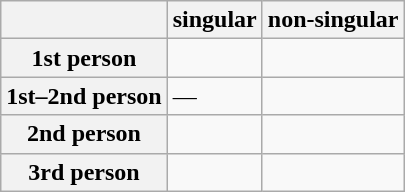<table class="wikitable">
<tr>
<th></th>
<th>singular</th>
<th>non-singular</th>
</tr>
<tr>
<th>1st person</th>
<td></td>
<td></td>
</tr>
<tr>
<th>1st–2nd person</th>
<td>—</td>
<td></td>
</tr>
<tr>
<th>2nd person</th>
<td></td>
<td></td>
</tr>
<tr>
<th>3rd person</th>
<td></td>
<td></td>
</tr>
</table>
